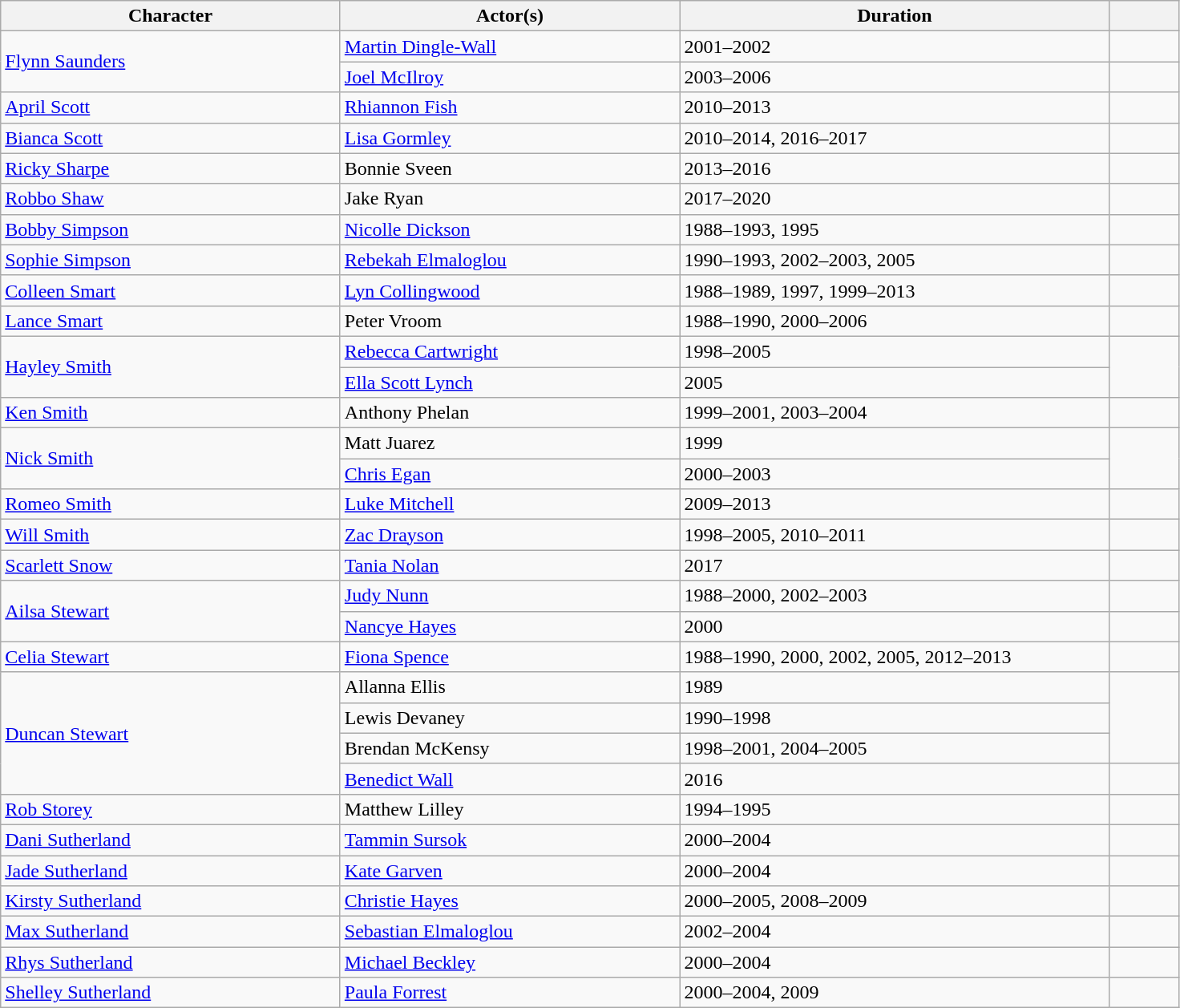<table class=wikitable>
<tr>
<th width=275>Character</th>
<th width=275>Actor(s)</th>
<th width=350>Duration</th>
<th width=50 class=unsortable></th>
</tr>
<tr>
<td rowspan=2><a href='#'>Flynn Saunders</a></td>
<td><a href='#'>Martin Dingle-Wall</a></td>
<td>2001–2002</td>
<td></td>
</tr>
<tr>
<td><a href='#'>Joel McIlroy</a></td>
<td>2003–2006</td>
<td></td>
</tr>
<tr>
<td><a href='#'>April Scott</a></td>
<td><a href='#'>Rhiannon Fish</a></td>
<td>2010–2013</td>
<td></td>
</tr>
<tr>
<td><a href='#'>Bianca Scott</a></td>
<td><a href='#'>Lisa Gormley</a></td>
<td>2010–2014, 2016–2017</td>
<td></td>
</tr>
<tr>
<td><a href='#'>Ricky Sharpe</a></td>
<td>Bonnie Sveen</td>
<td>2013–2016</td>
<td></td>
</tr>
<tr>
<td><a href='#'>Robbo Shaw</a></td>
<td>Jake Ryan</td>
<td>2017–2020</td>
<td></td>
</tr>
<tr>
<td><a href='#'>Bobby Simpson</a></td>
<td><a href='#'>Nicolle Dickson</a></td>
<td>1988–1993, 1995</td>
<td></td>
</tr>
<tr>
<td><a href='#'>Sophie Simpson</a></td>
<td><a href='#'>Rebekah Elmaloglou</a></td>
<td>1990–1993, 2002–2003, 2005</td>
<td></td>
</tr>
<tr>
<td><a href='#'>Colleen Smart</a></td>
<td><a href='#'>Lyn Collingwood</a></td>
<td>1988–1989, 1997, 1999–2013</td>
<td></td>
</tr>
<tr>
<td><a href='#'>Lance Smart</a></td>
<td>Peter Vroom</td>
<td>1988–1990, 2000–2006</td>
<td></td>
</tr>
<tr>
<td rowspan=2><a href='#'>Hayley Smith</a></td>
<td><a href='#'>Rebecca Cartwright</a></td>
<td>1998–2005</td>
<td rowspan=2></td>
</tr>
<tr>
<td><a href='#'>Ella Scott Lynch</a></td>
<td>2005</td>
</tr>
<tr>
<td><a href='#'>Ken Smith</a></td>
<td>Anthony Phelan</td>
<td>1999–2001, 2003–2004</td>
<td></td>
</tr>
<tr>
<td rowspan=2><a href='#'>Nick Smith</a></td>
<td>Matt Juarez</td>
<td>1999</td>
<td rowspan=2></td>
</tr>
<tr>
<td><a href='#'>Chris Egan</a></td>
<td>2000–2003</td>
</tr>
<tr>
<td><a href='#'>Romeo Smith</a></td>
<td><a href='#'>Luke Mitchell</a></td>
<td>2009–2013</td>
<td></td>
</tr>
<tr>
<td><a href='#'>Will Smith</a></td>
<td><a href='#'>Zac Drayson</a></td>
<td>1998–2005, 2010–2011</td>
<td></td>
</tr>
<tr>
<td><a href='#'>Scarlett Snow</a></td>
<td><a href='#'>Tania Nolan</a></td>
<td>2017</td>
<td></td>
</tr>
<tr>
<td rowspan=2><a href='#'>Ailsa Stewart</a></td>
<td><a href='#'>Judy Nunn</a></td>
<td>1988–2000, 2002–2003</td>
<td></td>
</tr>
<tr>
<td><a href='#'>Nancye Hayes</a></td>
<td>2000</td>
<td></td>
</tr>
<tr>
<td><a href='#'>Celia Stewart</a></td>
<td><a href='#'>Fiona Spence</a></td>
<td>1988–1990, 2000, 2002, 2005, 2012–2013</td>
<td></td>
</tr>
<tr>
<td rowspan=4><a href='#'>Duncan Stewart</a></td>
<td>Allanna Ellis</td>
<td>1989</td>
<td rowspan=3></td>
</tr>
<tr>
<td>Lewis Devaney</td>
<td>1990–1998</td>
</tr>
<tr>
<td>Brendan McKensy</td>
<td>1998–2001, 2004–2005</td>
</tr>
<tr>
<td><a href='#'>Benedict Wall</a></td>
<td>2016</td>
<td></td>
</tr>
<tr>
<td><a href='#'>Rob Storey</a></td>
<td>Matthew Lilley</td>
<td>1994–1995</td>
<td></td>
</tr>
<tr>
<td><a href='#'>Dani Sutherland</a></td>
<td><a href='#'>Tammin Sursok</a></td>
<td>2000–2004</td>
<td></td>
</tr>
<tr>
<td><a href='#'>Jade Sutherland</a></td>
<td><a href='#'>Kate Garven</a></td>
<td>2000–2004</td>
<td></td>
</tr>
<tr>
<td><a href='#'>Kirsty Sutherland</a></td>
<td><a href='#'>Christie Hayes</a></td>
<td>2000–2005, 2008–2009</td>
<td></td>
</tr>
<tr>
<td><a href='#'>Max Sutherland</a></td>
<td><a href='#'>Sebastian Elmaloglou</a></td>
<td>2002–2004</td>
<td></td>
</tr>
<tr>
<td><a href='#'>Rhys Sutherland</a></td>
<td><a href='#'>Michael Beckley</a></td>
<td>2000–2004</td>
<td></td>
</tr>
<tr>
<td><a href='#'>Shelley Sutherland</a></td>
<td><a href='#'>Paula Forrest</a></td>
<td>2000–2004, 2009</td>
<td></td>
</tr>
</table>
